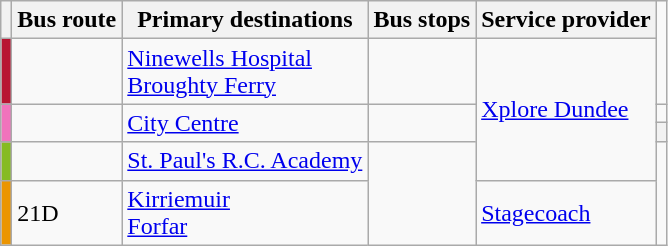<table class="wikitable">
<tr>
<th></th>
<th>Bus route</th>
<th>Primary destinations</th>
<th>Bus stops</th>
<th>Service provider</th>
</tr>
<tr>
<th style="background:#B81532"></th>
<td></td>
<td><a href='#'>Ninewells Hospital</a><br><a href='#'>Broughty Ferry</a></td>
<td></td>
<td rowspan="4"><a href='#'>Xplore Dundee</a></td>
</tr>
<tr>
<th rowspan="2" style="background:#F173BC"></th>
<td rowspan="2"></td>
<td rowspan="2"><a href='#'>City Centre</a></td>
<td rowspan="2"><br></td>
<td></td>
</tr>
<tr>
<th></th>
</tr>
<tr>
<th style="background:#86BB22"></th>
<td><br></td>
<td><a href='#'>St. Paul's R.C. Academy</a></td>
<td rowspan="2"></td>
</tr>
<tr>
<th style="background:#EB9501"></th>
<td>21D</td>
<td><a href='#'>Kirriemuir</a><br><a href='#'>Forfar</a></td>
<td><a href='#'>Stagecoach</a></td>
</tr>
</table>
